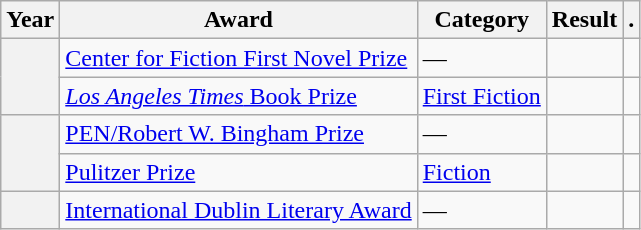<table class="wikitable sortable">
<tr>
<th>Year</th>
<th>Award</th>
<th>Category</th>
<th>Result</th>
<th>.</th>
</tr>
<tr>
<th rowspan="2"></th>
<td><a href='#'>Center for Fiction First Novel Prize</a></td>
<td>—</td>
<td></td>
<td></td>
</tr>
<tr>
<td><a href='#'><em>Los Angeles Times</em> Book Prize</a></td>
<td><a href='#'>First Fiction</a></td>
<td></td>
<td></td>
</tr>
<tr>
<th rowspan="2"></th>
<td><a href='#'>PEN/Robert W. Bingham Prize</a></td>
<td>—</td>
<td></td>
<td></td>
</tr>
<tr>
<td><a href='#'>Pulitzer Prize</a></td>
<td><a href='#'>Fiction</a></td>
<td></td>
<td></td>
</tr>
<tr>
<th></th>
<td><a href='#'>International Dublin Literary Award</a></td>
<td>—</td>
<td></td>
<td></td>
</tr>
</table>
